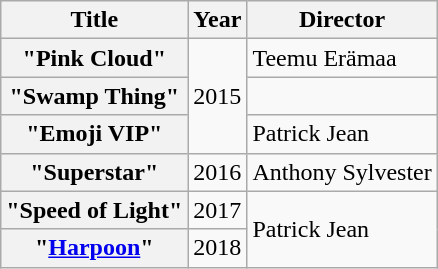<table class="wikitable plainrowheaders">
<tr>
<th>Title</th>
<th>Year</th>
<th>Director</th>
</tr>
<tr>
<th scope="row">"Pink Cloud"<br></th>
<td rowspan="3">2015</td>
<td>Teemu Erämaa</td>
</tr>
<tr>
<th scope="row">"Swamp Thing"</th>
<td></td>
</tr>
<tr>
<th scope="row">"Emoji VIP"</th>
<td>Patrick Jean</td>
</tr>
<tr>
<th scope="row">"Superstar"<br></th>
<td>2016</td>
<td>Anthony Sylvester</td>
</tr>
<tr>
<th scope="row">"Speed of Light"<br></th>
<td>2017</td>
<td rowspan="2">Patrick Jean</td>
</tr>
<tr>
<th scope="row">"<a href='#'>Harpoon</a>"</th>
<td>2018</td>
</tr>
</table>
